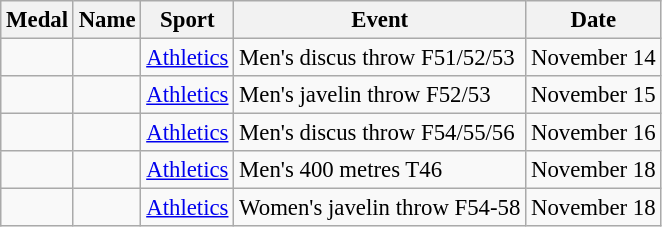<table class="wikitable sortable" border="1" style="font-size:95%">
<tr>
<th>Medal</th>
<th>Name</th>
<th>Sport</th>
<th>Event</th>
<th>Date</th>
</tr>
<tr>
<td></td>
<td></td>
<td><a href='#'>Athletics</a></td>
<td>Men's discus throw F51/52/53</td>
<td>November 14</td>
</tr>
<tr>
<td></td>
<td></td>
<td><a href='#'>Athletics</a></td>
<td>Men's javelin throw F52/53</td>
<td>November 15</td>
</tr>
<tr>
<td></td>
<td></td>
<td><a href='#'>Athletics</a></td>
<td>Men's discus throw F54/55/56</td>
<td>November 16</td>
</tr>
<tr>
<td></td>
<td></td>
<td><a href='#'>Athletics</a></td>
<td>Men's 400 metres T46</td>
<td>November 18</td>
</tr>
<tr>
<td></td>
<td></td>
<td><a href='#'>Athletics</a></td>
<td>Women's javelin throw F54-58</td>
<td>November 18</td>
</tr>
</table>
